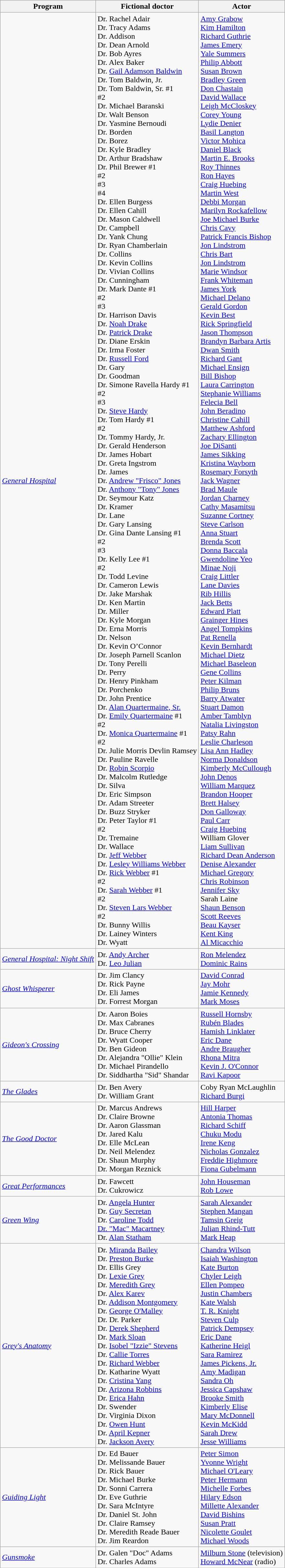<table class="wikitable">
<tr>
<th>Program</th>
<th>Fictional doctor</th>
<th>Actor</th>
</tr>
<tr>
<td><em><a href='#'>General Hospital</a></em></td>
<td>Dr. Rachel Adair<br>Dr. Tracy Adams<br>Dr. Addison<br>Dr. Dean Arnold<br>Dr. Bob Ayres<br>Dr. Alex Baker<br>Dr. <a href='#'>Gail Adamson Baldwin</a><br>Dr. Tom Baldwin, Jr.<br>Dr. Tom Baldwin, Sr. #1<br>#2<br>Dr. Michael Baranski<br>Dr. Walt Benson<br>Dr. Yasmine Bernoudi<br>Dr. Borden<br>Dr. Borez<br>Dr. Kyle Bradley<br>Dr. Arthur Bradshaw<br>Dr. Phil Brewer #1<br>#2<br>#3<br>#4<br>Dr. Ellen Burgess<br>Dr. Ellen Cahill<br>Dr. Mason Caldwell<br>Dr. Campbell<br>Dr. Yank Chung<br>Dr. Ryan Chamberlain<br>Dr. Collins<br>Dr. Kevin Collins<br>Dr. Vivian Collins<br>Dr. Cunningham<br>Dr. Mark Dante #1<br>#2<br>#3<br>Dr. Harrison Davis<br>Dr. <a href='#'>Noah Drake</a><br>Dr. <a href='#'>Patrick Drake</a><br>Dr. Diane Erskin<br>Dr. Irma Foster<br>Dr. <a href='#'>Russell Ford</a><br>Dr. Gary<br>Dr. Goodman<br>Dr. Simone Ravella Hardy #1<br>#2<br>#3<br>Dr. <a href='#'>Steve Hardy</a><br>Dr. Tom Hardy #1<br>#2<br>Dr. Tommy Hardy, Jr.<br>Dr. Gerald Henderson<br>Dr. James Hobart<br>Dr. Greta Ingstrom<br>Dr. James<br>Dr. <a href='#'>Andrew "Frisco" Jones</a><br>Dr. <a href='#'>Anthony "Tony" Jones</a><br>Dr. Seymour Katz<br>Dr. Kramer<br>Dr. Lane<br>Dr. Gary Lansing<br>Dr. Gina Dante Lansing #1<br>#2<br>#3<br>Dr. Kelly Lee #1<br>#2<br>Dr. Todd Levine<br>Dr. Cameron Lewis<br>Dr. Jake Marshak<br>Dr. Ken Martin<br>Dr. Miller<br>Dr. Kyle Morgan<br>Dr. Erna Morris<br>Dr. Nelson<br>Dr. Kevin O’Connor<br>Dr. Joseph Parnell Scanlon<br>Dr. Tony Perelli<br>Dr. Perry<br>Dr. Henry Pinkham<br>Dr. Porchenko<br>Dr. John Prentice<br>Dr. <a href='#'>Alan Quartermaine, Sr.</a><br>Dr. <a href='#'>Emily Quartermaine</a> #1<br>#2<br>Dr. <a href='#'>Monica Quartermaine</a> #1<br>#2<br>Dr. Julie Morris Devlin Ramsey<br>Dr. Pauline Ravelle<br>Dr. <a href='#'>Robin Scorpio</a><br>Dr. Malcolm Rutledge<br>Dr. Silva<br>Dr. Eric Simpson<br>Dr. Adam Streeter<br>Dr. Buzz Stryker<br>Dr. Peter Taylor #1<br>#2<br>Dr. Tremaine<br>Dr. Wallace<br>Dr. <a href='#'>Jeff Webber</a><br>Dr. <a href='#'>Lesley Williams Webber</a><br>Dr. <a href='#'>Rick Webber</a> #1<br>#2<br>Dr. <a href='#'>Sarah Webber</a> #1<br>#2<br>Dr. <a href='#'>Steven Lars Webber</a><br>#2<br>Dr. Bunny Willis<br>Dr. Lainey Winters<br>Dr. Wyatt</td>
<td><a href='#'>Amy Grabow</a><br><a href='#'>Kim Hamilton</a><br><a href='#'>Richard Guthrie</a><br><a href='#'>James Emery</a><br><a href='#'>Yale Summers</a><br><a href='#'>Philip Abbott</a><br><a href='#'>Susan Brown</a><br><a href='#'>Bradley Green</a><br><a href='#'>Don Chastain</a><br><a href='#'>David Wallace</a><br><a href='#'>Leigh McCloskey</a><br><a href='#'>Corey Young</a><br><a href='#'>Lydie Denier</a><br><a href='#'>Basil Langton</a><br><a href='#'>Victor Mohica</a><br><a href='#'>Daniel Black</a><br><a href='#'>Martin E. Brooks</a><br><a href='#'>Roy Thinnes</a><br><a href='#'>Ron Hayes</a><br><a href='#'>Craig Huebing</a><br><a href='#'>Martin West</a><br><a href='#'>Debbi Morgan</a><br><a href='#'>Marilyn Rockafellow</a><br><a href='#'>Joe Michael Burke</a><br><a href='#'>Chris Cavy</a><br><a href='#'>Patrick Francis Bishop</a><br><a href='#'>Jon Lindstrom</a><br><a href='#'>Chris Bart</a><br><a href='#'>Jon Lindstrom</a><br><a href='#'>Marie Windsor</a><br><a href='#'>Frank Whiteman</a><br><a href='#'>James York</a><br><a href='#'>Michael Delano</a><br><a href='#'>Gerald Gordon</a><br><a href='#'>Kevin Best</a><br><a href='#'>Rick Springfield</a><br><a href='#'>Jason Thompson</a><br><a href='#'>Brandyn Barbara Artis</a><br><a href='#'>Dwan Smith</a><br><a href='#'>Richard Gant</a><br><a href='#'>Michael Ensign</a><br><a href='#'>Bill Bishop</a><br><a href='#'>Laura Carrington</a><br><a href='#'>Stephanie Williams</a><br><a href='#'>Felecia Bell</a><br><a href='#'>John Beradino</a><br><a href='#'>Christine Cahill</a><br><a href='#'>Matthew Ashford</a><br><a href='#'>Zachary Ellington</a><br><a href='#'>Joe DiSanti</a><br><a href='#'>James Sikking</a><br><a href='#'>Kristina Wayborn</a><br><a href='#'>Rosemary Forsyth</a><br><a href='#'>Jack Wagner</a><br><a href='#'>Brad Maule</a><br><a href='#'>Jordan Charney</a><br><a href='#'>Cathy Masamitsu</a><br><a href='#'>Suzanne Cortney</a><br><a href='#'>Steve Carlson</a><br><a href='#'>Anna Stuart</a><br><a href='#'>Brenda Scott</a><br><a href='#'>Donna Baccala</a><br><a href='#'>Gwendoline Yeo</a><br><a href='#'>Minae Noji</a><br><a href='#'>Craig Littler</a><br><a href='#'>Lane Davies</a><br><a href='#'>Rib Hillis</a><br><a href='#'>Jack Betts</a><br><a href='#'>Edward Platt</a><br><a href='#'>Grainger Hines</a><br><a href='#'>Angel Tompkins</a><br><a href='#'>Pat Renella</a><br><a href='#'>Kevin Bernhardt</a><br><a href='#'>Michael Dietz</a><br><a href='#'>Michael Baseleon</a><br><a href='#'>Gene Collins</a><br><a href='#'>Peter Kilman</a><br><a href='#'>Philip Bruns</a><br><a href='#'>Barry Atwater</a><br><a href='#'>Stuart Damon</a><br><a href='#'>Amber Tamblyn</a><br><a href='#'>Natalia Livingston</a><br><a href='#'>Patsy Rahn</a><br><a href='#'>Leslie Charleson</a><br><a href='#'>Lisa Ann Hadley</a><br><a href='#'>Norma Donaldson</a><br><a href='#'>Kimberly McCullough</a><br><a href='#'>John Denos</a><br><a href='#'>William Marquez</a><br><a href='#'>Brandon Hooper</a><br><a href='#'>Brett Halsey</a><br><a href='#'>Don Galloway</a><br><a href='#'>Paul Carr</a><br><a href='#'>Craig Huebing</a><br>William Glover<br><a href='#'>Liam Sullivan</a><br><a href='#'>Richard Dean Anderson</a><br><a href='#'>Denise Alexander</a><br><a href='#'>Michael Gregory</a><br><a href='#'>Chris Robinson</a><br><a href='#'>Jennifer Sky</a><br>Sarah Laine<br><a href='#'>Shaun Benson</a><br><a href='#'>Scott Reeves</a><br><a href='#'>Beau Kayser</a><br><a href='#'>Kent King</a><br><a href='#'>Al Micacchio</a></td>
</tr>
<tr>
<td><em><a href='#'>General Hospital: Night Shift</a></em></td>
<td>Dr. <a href='#'>Andy Archer</a><br>Dr. <a href='#'>Leo Julian</a></td>
<td><a href='#'>Ron Melendez</a><br><a href='#'>Dominic Rains</a></td>
</tr>
<tr>
<td><em><a href='#'>Ghost Whisperer</a></em></td>
<td>Dr. Jim Clancy<br>Dr. Rick Payne<br>Dr. Eli James<br>Dr. Forrest Morgan</td>
<td><a href='#'>David Conrad</a><br><a href='#'>Jay Mohr</a><br><a href='#'>Jamie Kennedy</a><br><a href='#'>Mark Moses</a></td>
</tr>
<tr>
<td><em><a href='#'>Gideon's Crossing</a></em></td>
<td>Dr. Aaron Boies<br>Dr. Max Cabranes<br>Dr. Bruce Cherry<br>Dr. Wyatt Cooper<br>Dr. Ben Gideon<br>Dr. Alejandra "Ollie" Klein<br>Dr. Michael Pirandello<br>Dr. Siddhartha "Sid" Shandar</td>
<td><a href='#'>Russell Hornsby</a><br><a href='#'>Rubén Blades</a><br><a href='#'>Hamish Linklater</a><br><a href='#'>Eric Dane</a><br><a href='#'>Andre Braugher</a><br><a href='#'>Rhona Mitra</a><br><a href='#'>Kevin J. O'Connor</a><br><a href='#'>Ravi Kapoor</a></td>
</tr>
<tr>
<td><em><a href='#'>The Glades</a></em></td>
<td>Dr. Ben Avery<br>Dr. William Grant</td>
<td>Coby Ryan McLaughlin<br><a href='#'>Richard Burgi</a></td>
</tr>
<tr>
<td><em><a href='#'>The Good Doctor</a></em></td>
<td>Dr. Marcus Andrews<br>Dr. Claire Browne<br>Dr. Aaron Glassman<br>Dr. Jared Kalu<br>Dr. Elle McLean<br>Dr. Neil Melendez<br>Dr. Shaun Murphy<br>Dr. Morgan Reznick</td>
<td><a href='#'>Hill Harper</a><br><a href='#'>Antonia Thomas</a><br><a href='#'>Richard Schiff</a><br><a href='#'>Chuku Modu</a><br><a href='#'>Irene Keng</a><br><a href='#'>Nicholas Gonzalez</a><br><a href='#'>Freddie Highmore</a><br><a href='#'>Fiona Gubelmann</a></td>
</tr>
<tr>
<td><em><a href='#'>Great Performances</a></em></td>
<td>Dr. Fawcett<br>Dr. Cukrowicz</td>
<td><a href='#'>John Houseman</a><br><a href='#'>Rob Lowe</a></td>
</tr>
<tr>
<td><em><a href='#'>Green Wing</a></em></td>
<td>Dr. <a href='#'>Angela Hunter</a><br>Dr. <a href='#'>Guy Secretan</a><br>Dr. <a href='#'>Caroline Todd</a><br><a href='#'>Dr. "Mac" Macartney</a><br>Dr. <a href='#'>Alan Statham</a></td>
<td><a href='#'>Sarah Alexander</a><br><a href='#'>Stephen Mangan</a><br><a href='#'>Tamsin Greig</a><br><a href='#'>Julian Rhind-Tutt</a><br><a href='#'>Mark Heap</a></td>
</tr>
<tr>
<td><em><a href='#'>Grey's Anatomy</a></em></td>
<td>Dr. <a href='#'>Miranda Bailey</a><br>Dr. <a href='#'>Preston Burke</a><br>Dr. Ellis Grey<br>Dr. <a href='#'>Lexie Grey</a><br>Dr. <a href='#'>Meredith Grey</a><br>Dr. <a href='#'>Alex Karev</a><br>Dr. <a href='#'>Addison Montgomery</a><br>Dr. <a href='#'>George O'Malley</a><br>Dr. Dr. Parker<br>Dr. <a href='#'>Derek Shepherd</a><br>Dr. <a href='#'>Mark Sloan</a><br>Dr. <a href='#'>Isobel "Izzie" Stevens</a><br>Dr. <a href='#'>Callie Torres</a><br>Dr. <a href='#'>Richard Webber</a><br>Dr. Katharine Wyatt<br>Dr. <a href='#'>Cristina Yang</a><br>Dr. <a href='#'>Arizona Robbins</a><br>Dr. <a href='#'>Erica Hahn</a><br>Dr. Swender<br>Dr. Virginia Dixon<br>Dr. <a href='#'>Owen Hunt</a><br>Dr. <a href='#'>April Kepner</a><br>Dr. <a href='#'>Jackson Avery</a></td>
<td><a href='#'>Chandra Wilson</a><br><a href='#'>Isaiah Washington</a><br><a href='#'>Kate Burton</a><br><a href='#'>Chyler Leigh</a><br><a href='#'>Ellen Pompeo</a><br><a href='#'>Justin Chambers</a><br><a href='#'>Kate Walsh</a><br><a href='#'>T. R. Knight</a><br><a href='#'>Steven Culp</a><br><a href='#'>Patrick Dempsey</a><br><a href='#'>Eric Dane</a><br><a href='#'>Katherine Heigl</a><br><a href='#'>Sara Ramirez</a><br><a href='#'>James Pickens, Jr.</a><br><a href='#'>Amy Madigan</a><br><a href='#'>Sandra Oh</a><br><a href='#'>Jessica Capshaw</a><br><a href='#'>Brooke Smith</a><br><a href='#'>Kimberly Elise</a><br><a href='#'>Mary McDonnell</a><br><a href='#'>Kevin McKidd</a><br><a href='#'>Sarah Drew</a><br><a href='#'>Jesse Williams</a></td>
</tr>
<tr>
<td><em><a href='#'>Guiding Light</a></em></td>
<td>Dr. Ed Bauer<br>Dr. Melissande Bauer<br>Dr. Rick Bauer<br>Dr. Michael Burke<br>Dr. Sonni Carrera<br>Dr. Eve Guthrie<br>Dr. Sara McIntyre<br>Dr. Daniel St. John<br>Dr. Claire Ramsey<br>Dr. Meredith Reade Bauer<br>Dr. Jim Reardon</td>
<td><a href='#'>Peter Simon</a><br><a href='#'>Yvonne Wright</a><br><a href='#'>Michael O'Leary</a><br><a href='#'>Peter Hermann</a><br><a href='#'>Michelle Forbes</a><br><a href='#'>Hilary Edson</a><br><a href='#'>Millette Alexander</a><br><a href='#'>David Bishins</a><br><a href='#'>Susan Pratt</a><br><a href='#'>Nicolette Goulet</a><br><a href='#'>Michael Woods</a></td>
</tr>
<tr>
<td><em><a href='#'>Gunsmoke</a></em></td>
<td>Dr. Galen "Doc" Adams<br>Dr. Charles Adams</td>
<td><a href='#'>Milburn Stone</a> (television)<br><a href='#'>Howard McNear</a> (radio)</td>
</tr>
<tr>
</tr>
</table>
